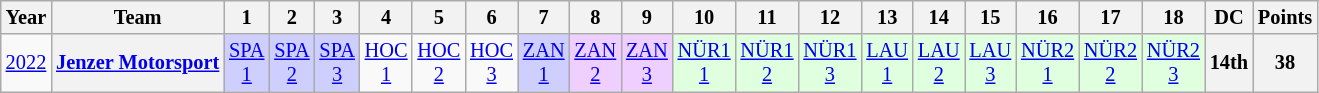<table class="wikitable" style="text-align:center; font-size:85%">
<tr>
<th>Year</th>
<th>Team</th>
<th>1</th>
<th>2</th>
<th>3</th>
<th>4</th>
<th>5</th>
<th>6</th>
<th>7</th>
<th>8</th>
<th>9</th>
<th>10</th>
<th>11</th>
<th>12</th>
<th>13</th>
<th>14</th>
<th>15</th>
<th>16</th>
<th>17</th>
<th>18</th>
<th>DC</th>
<th>Points</th>
</tr>
<tr>
<td><a href='#'>2022</a></td>
<th nowrap><a href='#'>Jenzer Motorsport</a></th>
<td style="background:#CFCFFF;"><a href='#'>SPA<br>1</a><br></td>
<td style="background:#CFCFFF;"><a href='#'>SPA<br>2</a><br></td>
<td style="background:#CFCFFF;"><a href='#'>SPA<br>3</a><br></td>
<td><a href='#'>HOC<br>1</a></td>
<td><a href='#'>HOC<br>2</a></td>
<td><a href='#'>HOC<br>3</a></td>
<td style="background:#CFCFFF;"><a href='#'>ZAN<br>1</a><br></td>
<td style="background:#EFCFFF;"><a href='#'>ZAN<br>2</a><br></td>
<td style="background:#EFCFFF;"><a href='#'>ZAN<br>3</a><br></td>
<td style="background:#DFFFDF;"><a href='#'>NÜR1<br>1</a><br></td>
<td style="background:#DFFFDF;"><a href='#'>NÜR1<br>2</a><br></td>
<td style="background:#DFFFDF;"><a href='#'>NÜR1<br>3</a><br></td>
<td style="background:#DFFFDF;"><a href='#'>LAU<br>1</a><br></td>
<td style="background:#DFFFDF;"><a href='#'>LAU<br>2</a><br></td>
<td style="background:#DFFFDF;"><a href='#'>LAU<br>3</a><br></td>
<td style="background:#DFFFDF;"><a href='#'>NÜR2<br>1</a><br></td>
<td style="background:#DFFFDF;"><a href='#'>NÜR2<br>2</a><br></td>
<td style="background:#DFFFDF;"><a href='#'>NÜR2<br>3</a><br></td>
<th>14th</th>
<th>38</th>
</tr>
</table>
